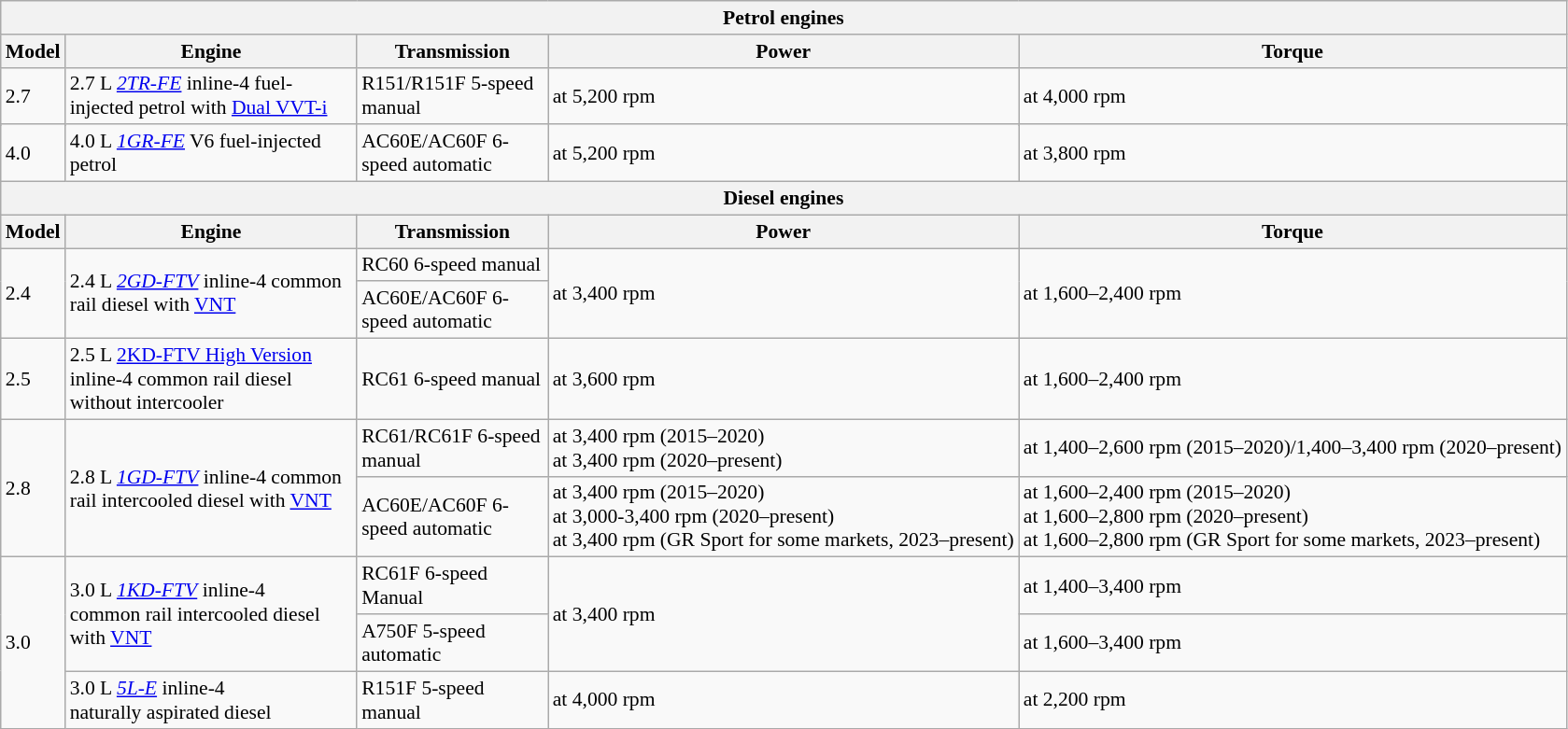<table class="wikitable collapsible" cellpadding="0" style="text-align:left; font-size:90%;">
<tr>
<th colspan="5">Petrol engines</th>
</tr>
<tr>
<th style="width:2em">Model</th>
<th style="width:14em">Engine</th>
<th style="width:9em">Transmission</th>
<th>Power</th>
<th>Torque</th>
</tr>
<tr>
<td rowspan="2">2.7</td>
<td rowspan="2">2.7 L <em><a href='#'>2TR-FE</a></em> inline-4 fuel-injected petrol with <a href='#'>Dual VVT-i</a></td>
<td>R151/R151F 5-speed manual</td>
<td rowspan="2"> at 5,200 rpm</td>
<td rowspan="2"> at 4,000 rpm</td>
</tr>
<tr>
<td rowspan="2">AC60E/AC60F 6-speed automatic</td>
</tr>
<tr>
<td>4.0</td>
<td>4.0 L <em><a href='#'>1GR-FE</a></em> V6 fuel-injected petrol</td>
<td> at 5,200 rpm</td>
<td> at 3,800 rpm</td>
</tr>
<tr>
<th colspan="5">Diesel engines</th>
</tr>
<tr>
<th style="width:2em">Model</th>
<th style="width:14m">Engine</th>
<th style="width:9em">Transmission</th>
<th>Power</th>
<th>Torque</th>
</tr>
<tr>
<td rowspan="2">2.4</td>
<td rowspan="2">2.4 L <em><a href='#'>2GD-FTV</a></em> inline-4 common rail diesel with <a href='#'>VNT</a></td>
<td>RC60 6-speed manual</td>
<td rowspan="2"> at 3,400 rpm</td>
<td rowspan="2"> at 1,600–2,400 rpm</td>
</tr>
<tr>
<td>AC60E/AC60F 6-speed automatic</td>
</tr>
<tr>
<td>2.5</td>
<td>2.5 L <a href='#'>2KD-FTV High Version</a> inline-4 common rail diesel without intercooler </td>
<td>RC61 6-speed manual</td>
<td> at 3,600 rpm</td>
<td> at 1,600–2,400 rpm</td>
</tr>
<tr>
<td rowspan="2">2.8</td>
<td rowspan="2">2.8 L <em><a href='#'>1GD-FTV</a></em> inline-4 common rail intercooled diesel with <a href='#'>VNT</a></td>
<td>RC61/RC61F 6-speed manual</td>
<td> at 3,400 rpm (2015–2020)<br> at 3,400 rpm (2020–present)</td>
<td> at 1,400–2,600 rpm (2015–2020)/1,400–3,400 rpm (2020–present)</td>
</tr>
<tr>
<td>AC60E/AC60F 6-speed automatic</td>
<td> at 3,400 rpm (2015–2020)<br> at 3,000-3,400 rpm (2020–present)<br> at 3,400 rpm (GR Sport for some markets, 2023–present)</td>
<td> at 1,600–2,400 rpm (2015–2020)<br> at 1,600–2,800 rpm (2020–present)<br> at 1,600–2,800 rpm (GR Sport for some markets, 2023–present)</td>
</tr>
<tr>
<td rowspan="3">3.0</td>
<td rowspan="2">3.0 L <em><a href='#'>1KD-FTV</a></em> inline-4<br>common rail intercooled diesel with <a href='#'>VNT</a></td>
<td>RC61F 6-speed Manual</td>
<td rowspan="2"> at 3,400 rpm</td>
<td> at 1,400–3,400 rpm</td>
</tr>
<tr>
<td>A750F 5-speed automatic</td>
<td> at 1,600–3,400 rpm</td>
</tr>
<tr>
<td>3.0 L <em><a href='#'>5L-E</a></em> inline-4<br>naturally aspirated diesel</td>
<td>R151F 5-speed manual</td>
<td> at 4,000 rpm</td>
<td> at 2,200 rpm</td>
</tr>
</table>
